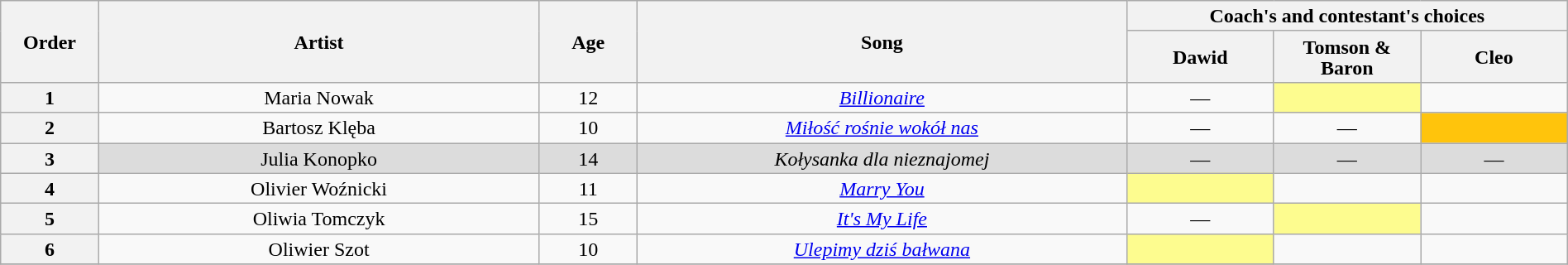<table class="wikitable" style="text-align:center; line-height:17px; width:100%;">
<tr>
<th scope="col" rowspan="2" style="width:04%;">Order</th>
<th scope="col" rowspan="2" style="width:18%;">Artist</th>
<th scope="col" rowspan="2" style="width:04%;">Age</th>
<th scope="col" rowspan="2" style="width:20%;">Song</th>
<th colspan="3">Coach's and contestant's choices</th>
</tr>
<tr>
<th style="width:06%;">Dawid</th>
<th style="width:06%;">Tomson & Baron</th>
<th style="width:06%;">Cleo</th>
</tr>
<tr>
<th>1</th>
<td>Maria Nowak</td>
<td>12</td>
<td><a href='#'><em>Billionaire</em></a></td>
<td>—</td>
<td style="background:#fdfc8f;"><strong></strong></td>
<td><strong></strong></td>
</tr>
<tr>
<th>2</th>
<td>Bartosz Klęba</td>
<td>10</td>
<td><a href='#'><em>Miłość rośnie wokół nas</em></a></td>
<td>—</td>
<td>—</td>
<td style="background:#FFC40C;"><strong></strong></td>
</tr>
<tr style="background:#DCDCDC;">
<th>3</th>
<td>Julia Konopko</td>
<td>14</td>
<td><em>Kołysanka dla nieznajomej</em></td>
<td>—</td>
<td>—</td>
<td>—</td>
</tr>
<tr>
<th>4</th>
<td>Olivier Woźnicki</td>
<td>11</td>
<td><em><a href='#'>Marry You</a></em></td>
<td style="background:#fdfc8f;"><strong></strong></td>
<td><strong></strong></td>
<td><strong></strong></td>
</tr>
<tr>
<th>5</th>
<td>Oliwia Tomczyk</td>
<td>15</td>
<td><a href='#'><em>It's My Life</em></a></td>
<td>—</td>
<td style="background:#fdfc8f;"><strong></strong></td>
<td><strong></strong></td>
</tr>
<tr>
<th>6</th>
<td>Oliwier Szot</td>
<td>10</td>
<td><a href='#'><em>Ulepimy dziś bałwana</em></a></td>
<td style="background:#fdfc8f;"><strong></strong></td>
<td><strong></strong></td>
<td><strong></strong></td>
</tr>
<tr>
</tr>
</table>
